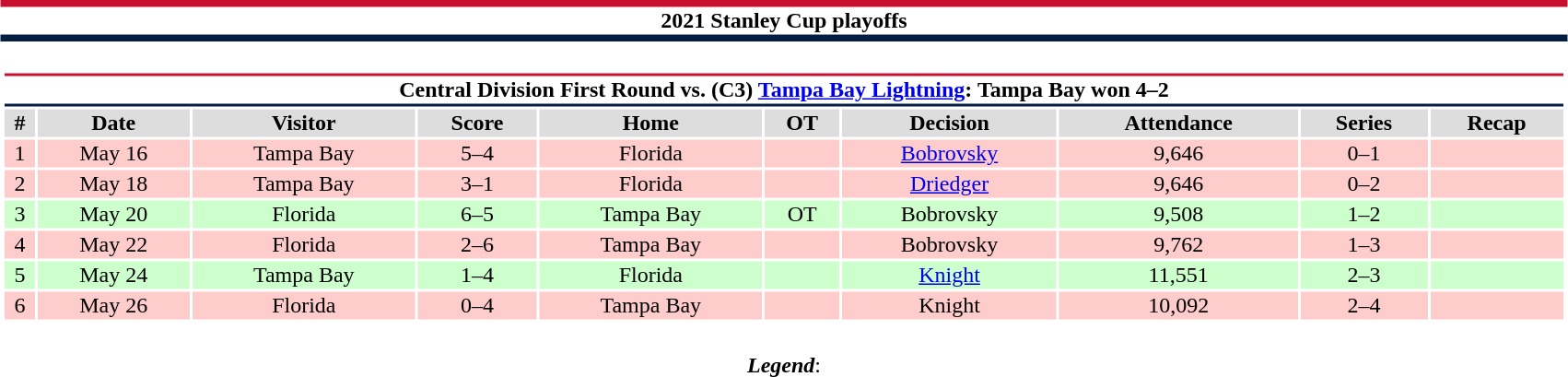<table class="toccolours" style="width:90%; clear:both; margin:1.5em auto; text-align:center;">
<tr>
<th colspan="10" style="background:#FFFFFF; border-top:#C8102E 5px solid; border-bottom:#041E42 5px solid;">2021 Stanley Cup playoffs</th>
</tr>
<tr>
<td colspan="10"><br><table class="toccolours collapsible collapsed" style="width:100%;">
<tr>
<th colspan="10" style="background:#FFFFFF; border-top:#C8102E 2px solid; border-bottom:#041E42 2px solid;">Central Division First Round vs. (C3) <a href='#'>Tampa Bay Lightning</a>: Tampa Bay won 4–2</th>
</tr>
<tr style="background:#ddd;">
<th>#</th>
<th>Date</th>
<th>Visitor</th>
<th>Score</th>
<th>Home</th>
<th>OT</th>
<th>Decision</th>
<th>Attendance</th>
<th>Series</th>
<th>Recap</th>
</tr>
<tr style="background:#fcc;">
<td>1</td>
<td>May 16</td>
<td>Tampa Bay</td>
<td>5–4</td>
<td>Florida</td>
<td></td>
<td><a href='#'>Bobrovsky</a></td>
<td>9,646</td>
<td>0–1</td>
<td></td>
</tr>
<tr style="background:#fcc;">
<td>2</td>
<td>May 18</td>
<td>Tampa Bay</td>
<td>3–1</td>
<td>Florida</td>
<td></td>
<td><a href='#'>Driedger</a></td>
<td>9,646</td>
<td>0–2</td>
<td></td>
</tr>
<tr style="background:#cfc;">
<td>3</td>
<td>May 20</td>
<td>Florida</td>
<td>6–5</td>
<td>Tampa Bay</td>
<td>OT</td>
<td>Bobrovsky</td>
<td>9,508</td>
<td>1–2</td>
<td></td>
</tr>
<tr style="background:#fcc;">
<td>4</td>
<td>May 22</td>
<td>Florida</td>
<td>2–6</td>
<td>Tampa Bay</td>
<td></td>
<td>Bobrovsky</td>
<td>9,762</td>
<td>1–3</td>
<td></td>
</tr>
<tr style="background:#cfc;">
<td>5</td>
<td>May 24</td>
<td>Tampa Bay</td>
<td>1–4</td>
<td>Florida</td>
<td></td>
<td><a href='#'>Knight</a></td>
<td>11,551</td>
<td>2–3</td>
<td></td>
</tr>
<tr style="background:#fcc;">
<td>6</td>
<td>May 26</td>
<td>Florida</td>
<td>0–4</td>
<td>Tampa Bay</td>
<td></td>
<td>Knight</td>
<td>10,092</td>
<td>2–4</td>
<td></td>
</tr>
</table>
</td>
</tr>
<tr>
<td colspan="10" style="text-align:center;"><br><strong><em>Legend</em></strong>:

</td>
</tr>
</table>
